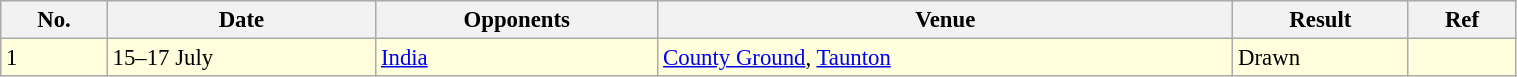<table class="wikitable" width="80%" style="font-size: 95%">
<tr bgcolor="#efefef">
<th>No.</th>
<th>Date</th>
<th>Opponents</th>
<th>Venue</th>
<th>Result</th>
<th>Ref</th>
</tr>
<tr bgcolor="#ffffdd">
<td>1</td>
<td>15–17 July</td>
<td><a href='#'>India</a></td>
<td><a href='#'>County Ground</a>, <a href='#'>Taunton</a></td>
<td>Drawn</td>
<td></td>
</tr>
</table>
